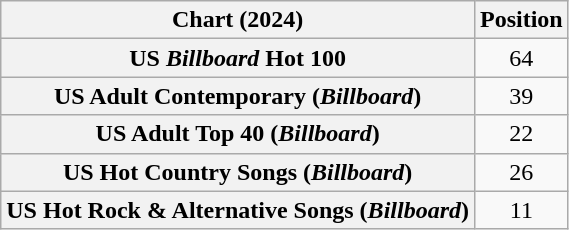<table class="wikitable sortable plainrowheaders" style="text-align:center">
<tr>
<th scope="col">Chart (2024)</th>
<th scope="col">Position</th>
</tr>
<tr>
<th scope="row">US <em>Billboard</em> Hot 100</th>
<td>64</td>
</tr>
<tr>
<th scope="row">US Adult Contemporary (<em>Billboard</em>)</th>
<td>39</td>
</tr>
<tr>
<th scope="row">US Adult Top 40 (<em>Billboard</em>)</th>
<td>22</td>
</tr>
<tr>
<th scope="row">US Hot Country Songs (<em>Billboard</em>)</th>
<td>26</td>
</tr>
<tr>
<th scope="row">US Hot Rock & Alternative Songs (<em>Billboard</em>)</th>
<td>11</td>
</tr>
</table>
